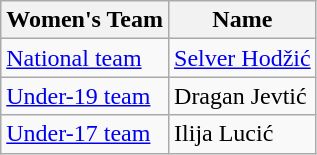<table class="wikitable">
<tr>
<th>Women's Team</th>
<th>Name</th>
</tr>
<tr>
<td><a href='#'>National team</a></td>
<td> <a href='#'>Selver Hodžić</a></td>
</tr>
<tr>
<td><a href='#'>Under-19 team</a></td>
<td> Dragan Jevtić</td>
</tr>
<tr>
<td><a href='#'>Under-17 team</a></td>
<td> Ilija Lucić</td>
</tr>
</table>
